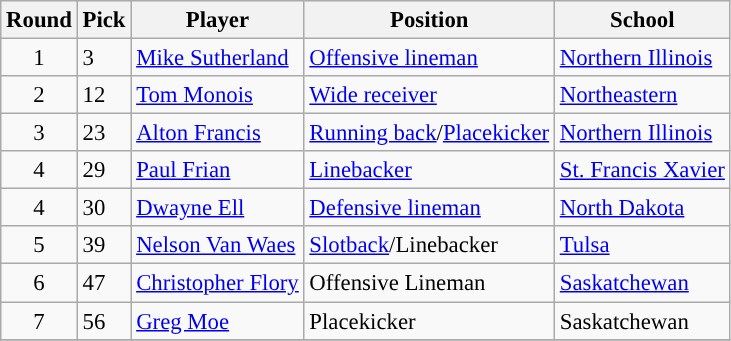<table class="wikitable" style="font-size: 95%;">
<tr>
<th scope="col">Round</th>
<th scope="col">Pick</th>
<th scope="col">Player</th>
<th scope="col">Position</th>
<th scope="col">School</th>
</tr>
<tr>
<td align=center>1</td>
<td>3</td>
<td><a href='#'>Mike Sutherland</a></td>
<td><a href='#'>Offensive lineman</a></td>
<td><a href='#'>Northern Illinois</a></td>
</tr>
<tr>
<td align=center>2</td>
<td>12</td>
<td><a href='#'>Tom Monois</a></td>
<td><a href='#'>Wide receiver</a></td>
<td><a href='#'>Northeastern</a></td>
</tr>
<tr>
<td align=center>3</td>
<td>23</td>
<td><a href='#'>Alton Francis</a></td>
<td><a href='#'>Running back</a>/<a href='#'>Placekicker</a></td>
<td><a href='#'>Northern Illinois</a></td>
</tr>
<tr>
<td align=center>4</td>
<td>29</td>
<td><a href='#'>Paul Frian</a></td>
<td><a href='#'>Linebacker</a></td>
<td><a href='#'>St. Francis Xavier</a></td>
</tr>
<tr>
<td align=center>4</td>
<td>30</td>
<td><a href='#'>Dwayne Ell</a></td>
<td><a href='#'>Defensive lineman</a></td>
<td><a href='#'>North Dakota</a></td>
</tr>
<tr>
<td align=center>5</td>
<td>39</td>
<td><a href='#'>Nelson Van Waes</a></td>
<td><a href='#'>Slotback</a>/Linebacker</td>
<td><a href='#'>Tulsa</a></td>
</tr>
<tr>
<td align=center>6</td>
<td>47</td>
<td><a href='#'>Christopher Flory</a></td>
<td>Offensive Lineman</td>
<td><a href='#'>Saskatchewan</a></td>
</tr>
<tr>
<td align=center>7</td>
<td>56</td>
<td><a href='#'>Greg Moe</a></td>
<td>Placekicker</td>
<td>Saskatchewan</td>
</tr>
<tr>
</tr>
</table>
